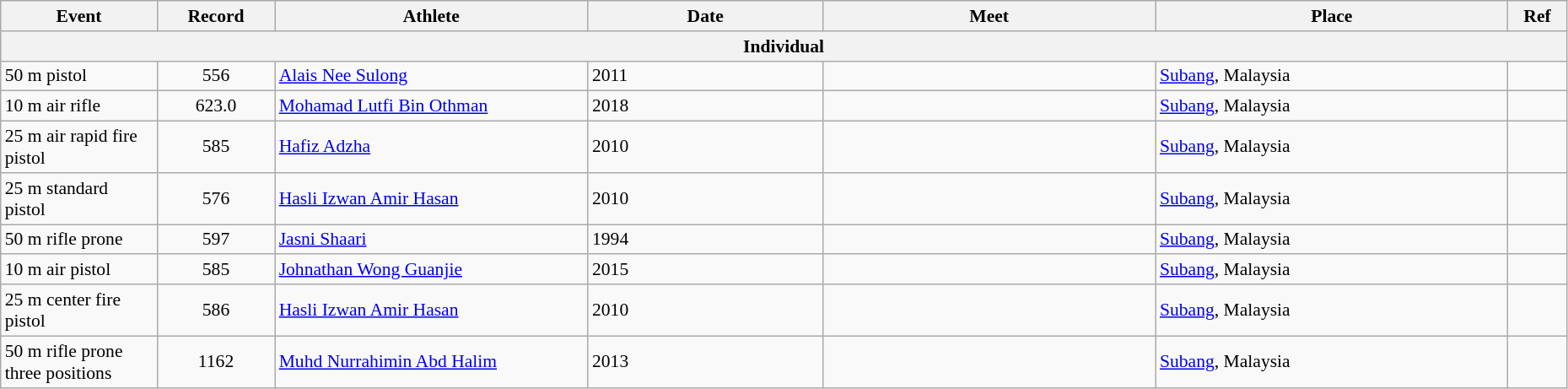<table class="wikitable" style="font-size:90%; width: 98%;">
<tr>
<th width=8%>Event</th>
<th width=6%>Record</th>
<th width=16%>Athlete</th>
<th width=12%>Date</th>
<th width=17%>Meet</th>
<th width=18%>Place</th>
<th width=3%>Ref</th>
</tr>
<tr bgcolor="#DDDDDD">
<th colspan="8">Individual</th>
</tr>
<tr>
<td>50 m pistol</td>
<td align=center>556</td>
<td><a href='#'>Alais Nee Sulong</a></td>
<td>2011</td>
<td></td>
<td> <a href='#'>Subang</a>, Malaysia</td>
<td></td>
</tr>
<tr>
<td>10 m air rifle</td>
<td align=center>623.0</td>
<td><a href='#'>Mohamad Lutfi Bin Othman</a></td>
<td>2018</td>
<td></td>
<td> <a href='#'>Subang</a>, Malaysia</td>
<td></td>
</tr>
<tr>
<td>25 m air rapid fire pistol</td>
<td align=center>585</td>
<td><a href='#'>Hafiz Adzha</a></td>
<td>2010</td>
<td></td>
<td> <a href='#'>Subang</a>, Malaysia</td>
<td></td>
</tr>
<tr>
<td>25 m standard pistol</td>
<td align=center>576</td>
<td><a href='#'>Hasli Izwan Amir Hasan</a></td>
<td>2010</td>
<td></td>
<td> <a href='#'>Subang</a>, Malaysia</td>
<td></td>
</tr>
<tr>
<td>50 m rifle prone</td>
<td align=center>597</td>
<td><a href='#'>Jasni Shaari</a></td>
<td>1994</td>
<td></td>
<td> <a href='#'>Subang</a>, Malaysia</td>
<td></td>
</tr>
<tr>
<td>10 m air pistol</td>
<td align=center>585</td>
<td><a href='#'>Johnathan Wong Guanjie</a></td>
<td>2015</td>
<td></td>
<td> <a href='#'>Subang</a>, Malaysia</td>
<td></td>
</tr>
<tr>
<td>25 m center fire pistol</td>
<td align=center>586</td>
<td><a href='#'>Hasli Izwan Amir Hasan</a></td>
<td>2010</td>
<td></td>
<td> <a href='#'>Subang</a>, Malaysia</td>
<td></td>
</tr>
<tr>
<td>50 m rifle prone three positions</td>
<td align=center>1162</td>
<td><a href='#'>Muhd Nurrahimin Abd Halim</a></td>
<td>2013</td>
<td></td>
<td> <a href='#'>Subang</a>, Malaysia</td>
<td></td>
</tr>
</table>
